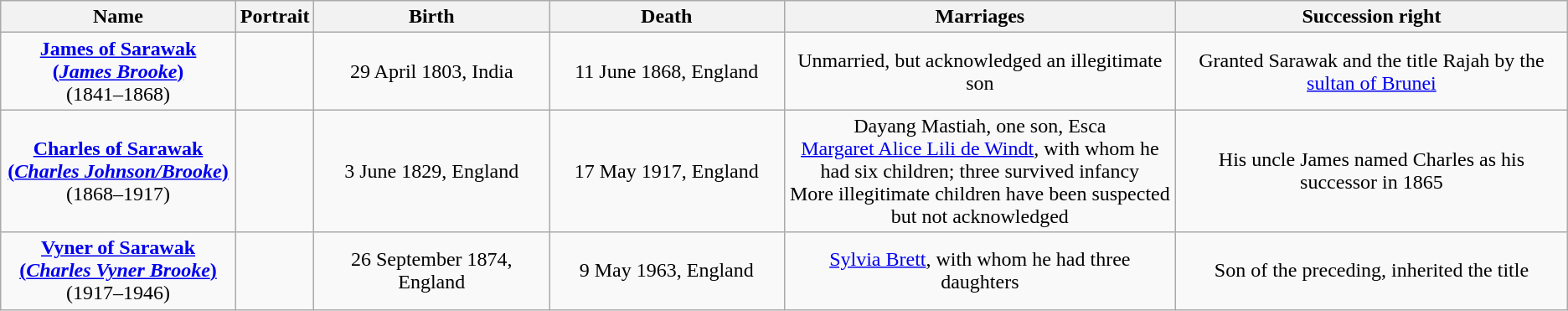<table style="text-align:center" class="wikitable">
<tr>
<th width=15%>Name</th>
<th width=105px>Portrait</th>
<th width=15%>Birth</th>
<th width=15%>Death</th>
<th width=25%>Marriages</th>
<th width=25%>Succession right</th>
</tr>
<tr>
<td><strong><a href='#'>James of Sarawak<br>(<em>James Brooke</em>)</a></strong><br>(1841–1868)</td>
<td></td>
<td>29 April 1803, India</td>
<td>11 June 1868, England</td>
<td>Unmarried, but acknowledged an illegitimate son</td>
<td>Granted Sarawak and the title Rajah by the <a href='#'>sultan of Brunei</a></td>
</tr>
<tr>
<td><strong><a href='#'>Charles of Sarawak<br>(<em>Charles Johnson/Brooke</em>)</a></strong><br>(1868–1917)</td>
<td></td>
<td>3 June 1829, England</td>
<td>17 May 1917, England</td>
<td>Dayang Mastiah, one son, Esca<br><a href='#'>Margaret Alice Lili de Windt</a>, with whom he had six children; three survived infancy<br>More illegitimate children have been suspected but not acknowledged</td>
<td>His uncle James named Charles as his successor in 1865</td>
</tr>
<tr>
<td><strong><a href='#'>Vyner of Sarawak<br>(<em>Charles Vyner Brooke</em>)</a></strong><br>(1917–1946)</td>
<td></td>
<td>26 September 1874, England</td>
<td>9 May 1963, England</td>
<td><a href='#'>Sylvia Brett</a>, with whom he had three daughters</td>
<td>Son of the preceding, inherited the title</td>
</tr>
</table>
